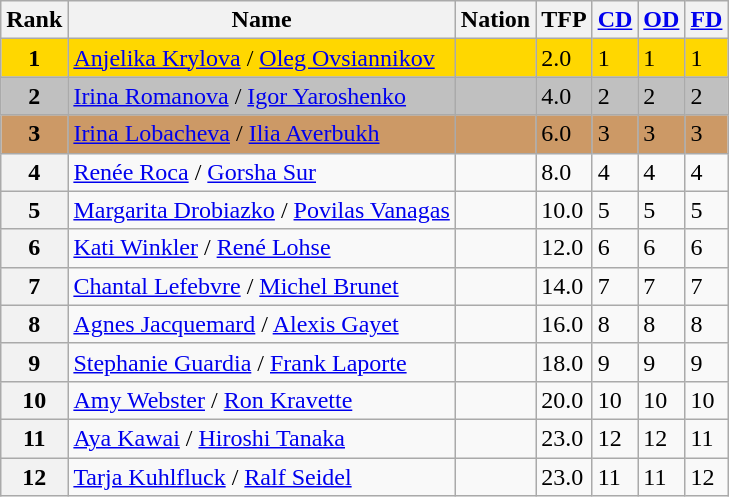<table class="wikitable sortable">
<tr>
<th>Rank</th>
<th>Name</th>
<th>Nation</th>
<th>TFP</th>
<th><a href='#'>CD</a></th>
<th><a href='#'>OD</a></th>
<th><a href='#'>FD</a></th>
</tr>
<tr bgcolor="gold">
<td align="center"><strong>1</strong></td>
<td><a href='#'>Anjelika Krylova</a> / <a href='#'>Oleg Ovsiannikov</a></td>
<td></td>
<td>2.0</td>
<td>1</td>
<td>1</td>
<td>1</td>
</tr>
<tr bgcolor="silver">
<td align="center"><strong>2</strong></td>
<td><a href='#'>Irina Romanova</a> / <a href='#'>Igor Yaroshenko</a></td>
<td></td>
<td>4.0</td>
<td>2</td>
<td>2</td>
<td>2</td>
</tr>
<tr bgcolor="cc9966">
<td align="center"><strong>3</strong></td>
<td><a href='#'>Irina Lobacheva</a> / <a href='#'>Ilia Averbukh</a></td>
<td></td>
<td>6.0</td>
<td>3</td>
<td>3</td>
<td>3</td>
</tr>
<tr>
<th>4</th>
<td><a href='#'>Renée Roca</a> / <a href='#'>Gorsha Sur</a></td>
<td></td>
<td>8.0</td>
<td>4</td>
<td>4</td>
<td>4</td>
</tr>
<tr>
<th>5</th>
<td><a href='#'>Margarita Drobiazko</a> / <a href='#'>Povilas Vanagas</a></td>
<td></td>
<td>10.0</td>
<td>5</td>
<td>5</td>
<td>5</td>
</tr>
<tr>
<th>6</th>
<td><a href='#'>Kati Winkler</a> / <a href='#'>René Lohse</a></td>
<td></td>
<td>12.0</td>
<td>6</td>
<td>6</td>
<td>6</td>
</tr>
<tr>
<th>7</th>
<td><a href='#'>Chantal Lefebvre</a> / <a href='#'>Michel Brunet</a></td>
<td></td>
<td>14.0</td>
<td>7</td>
<td>7</td>
<td>7</td>
</tr>
<tr>
<th>8</th>
<td><a href='#'>Agnes Jacquemard</a> / <a href='#'>Alexis Gayet</a></td>
<td></td>
<td>16.0</td>
<td>8</td>
<td>8</td>
<td>8</td>
</tr>
<tr>
<th>9</th>
<td><a href='#'>Stephanie Guardia</a> / <a href='#'>Frank Laporte</a></td>
<td></td>
<td>18.0</td>
<td>9</td>
<td>9</td>
<td>9</td>
</tr>
<tr>
<th>10</th>
<td><a href='#'>Amy Webster</a> / <a href='#'>Ron Kravette</a></td>
<td></td>
<td>20.0</td>
<td>10</td>
<td>10</td>
<td>10</td>
</tr>
<tr>
<th>11</th>
<td><a href='#'>Aya Kawai</a> / <a href='#'>Hiroshi Tanaka</a></td>
<td></td>
<td>23.0</td>
<td>12</td>
<td>12</td>
<td>11</td>
</tr>
<tr>
<th>12</th>
<td><a href='#'>Tarja Kuhlfluck</a> / <a href='#'>Ralf Seidel</a></td>
<td></td>
<td>23.0</td>
<td>11</td>
<td>11</td>
<td>12</td>
</tr>
</table>
